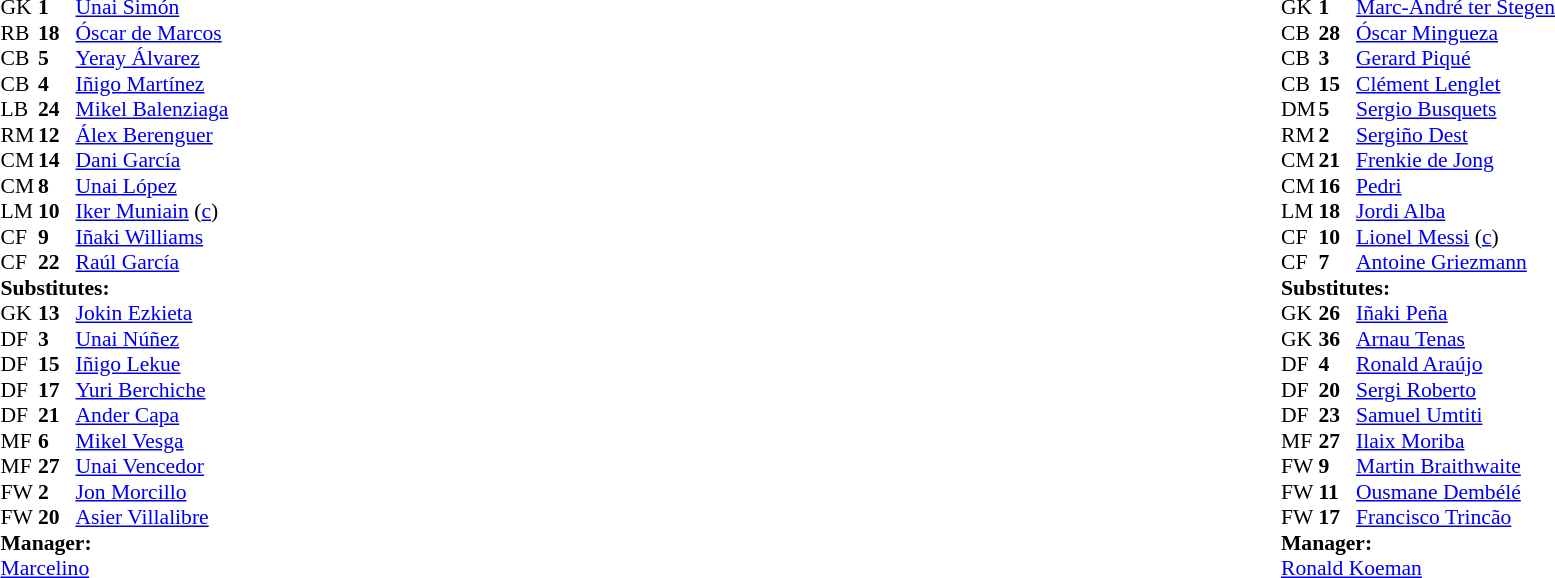<table width="100%">
<tr>
<td valign="top" width="40%"><br><table style="font-size:90%" cellspacing="0" cellpadding="0">
<tr>
<th width=25></th>
<th width=25></th>
</tr>
<tr>
<td>GK</td>
<td><strong>1</strong></td>
<td> <a href='#'>Unai Simón</a></td>
</tr>
<tr>
<td>RB</td>
<td><strong>18</strong></td>
<td> <a href='#'>Óscar de Marcos</a></td>
</tr>
<tr>
<td>CB</td>
<td><strong>5</strong></td>
<td> <a href='#'>Yeray Álvarez</a></td>
<td></td>
<td></td>
</tr>
<tr>
<td>CB</td>
<td><strong>4</strong></td>
<td> <a href='#'>Iñigo Martínez</a></td>
</tr>
<tr>
<td>LB</td>
<td><strong>24</strong></td>
<td> <a href='#'>Mikel Balenziaga</a></td>
</tr>
<tr>
<td>RM</td>
<td><strong>12</strong></td>
<td> <a href='#'>Álex Berenguer</a></td>
<td></td>
<td></td>
</tr>
<tr>
<td>CM</td>
<td><strong>14</strong></td>
<td> <a href='#'>Dani García</a></td>
<td></td>
</tr>
<tr>
<td>CM</td>
<td><strong>8</strong></td>
<td> <a href='#'>Unai López</a></td>
<td></td>
<td></td>
</tr>
<tr>
<td>LM</td>
<td><strong>10</strong></td>
<td> <a href='#'>Iker Muniain</a> (<a href='#'>c</a>)</td>
<td></td>
<td></td>
</tr>
<tr>
<td>CF</td>
<td><strong>9</strong></td>
<td> <a href='#'>Iñaki Williams</a></td>
<td></td>
<td></td>
</tr>
<tr>
<td>CF</td>
<td><strong>22</strong></td>
<td> <a href='#'>Raúl García</a></td>
</tr>
<tr>
<td colspan=3><strong>Substitutes:</strong></td>
</tr>
<tr>
<td>GK</td>
<td><strong>13</strong></td>
<td> <a href='#'>Jokin Ezkieta</a></td>
</tr>
<tr>
<td>DF</td>
<td><strong>3</strong></td>
<td> <a href='#'>Unai Núñez</a></td>
<td></td>
<td></td>
</tr>
<tr>
<td>DF</td>
<td><strong>15</strong></td>
<td> <a href='#'>Iñigo Lekue</a></td>
<td></td>
<td></td>
</tr>
<tr>
<td>DF</td>
<td><strong>17</strong></td>
<td> <a href='#'>Yuri Berchiche</a></td>
<td></td>
<td></td>
</tr>
<tr>
<td>DF</td>
<td><strong>21</strong></td>
<td> <a href='#'>Ander Capa</a></td>
</tr>
<tr>
<td>MF</td>
<td><strong>6</strong></td>
<td> <a href='#'>Mikel Vesga</a></td>
<td></td>
<td></td>
</tr>
<tr>
<td>MF</td>
<td><strong>27</strong></td>
<td> <a href='#'>Unai Vencedor</a></td>
</tr>
<tr>
<td>FW</td>
<td><strong>2</strong></td>
<td> <a href='#'>Jon Morcillo</a></td>
</tr>
<tr>
<td>FW</td>
<td><strong>20</strong></td>
<td> <a href='#'>Asier Villalibre</a></td>
<td></td>
<td></td>
</tr>
<tr>
<td colspan=3><strong>Manager:</strong></td>
</tr>
<tr>
<td colspan=3> <a href='#'>Marcelino</a></td>
</tr>
</table>
</td>
<td valign="top"></td>
<td valign="top" width="50%"><br><table style="font-size:90%; margin:auto" cellspacing="0" cellpadding="0">
<tr>
<th width=25></th>
<th width=25></th>
</tr>
<tr>
<td>GK</td>
<td><strong>1</strong></td>
<td> <a href='#'>Marc-André ter Stegen</a></td>
</tr>
<tr>
<td>CB</td>
<td><strong>28</strong></td>
<td> <a href='#'>Óscar Mingueza</a></td>
<td></td>
<td></td>
</tr>
<tr>
<td>CB</td>
<td><strong>3</strong></td>
<td> <a href='#'>Gerard Piqué</a></td>
<td></td>
<td></td>
</tr>
<tr>
<td>CB</td>
<td><strong>15</strong></td>
<td> <a href='#'>Clément Lenglet</a></td>
</tr>
<tr>
<td>DM</td>
<td><strong>5</strong></td>
<td> <a href='#'>Sergio Busquets</a></td>
</tr>
<tr>
<td>RM</td>
<td><strong>2</strong></td>
<td> <a href='#'>Sergiño Dest</a></td>
<td></td>
<td></td>
</tr>
<tr>
<td>CM</td>
<td><strong>21</strong></td>
<td> <a href='#'>Frenkie de Jong</a></td>
</tr>
<tr>
<td>CM</td>
<td><strong>16</strong></td>
<td> <a href='#'>Pedri</a></td>
<td></td>
<td></td>
</tr>
<tr>
<td>LM</td>
<td><strong>18</strong></td>
<td> <a href='#'>Jordi Alba</a></td>
</tr>
<tr>
<td>CF</td>
<td><strong>10</strong></td>
<td> <a href='#'>Lionel Messi</a> (<a href='#'>c</a>)</td>
</tr>
<tr>
<td>CF</td>
<td><strong>7</strong></td>
<td> <a href='#'>Antoine Griezmann</a></td>
<td></td>
<td></td>
</tr>
<tr>
<td colspan=3><strong>Substitutes:</strong></td>
</tr>
<tr>
<td>GK</td>
<td><strong>26</strong></td>
<td> <a href='#'>Iñaki Peña</a></td>
</tr>
<tr>
<td>GK</td>
<td><strong>36</strong></td>
<td> <a href='#'>Arnau Tenas</a></td>
</tr>
<tr>
<td>DF</td>
<td><strong>4</strong></td>
<td> <a href='#'>Ronald Araújo</a></td>
<td></td>
<td></td>
</tr>
<tr>
<td>DF</td>
<td><strong>20</strong></td>
<td> <a href='#'>Sergi Roberto</a></td>
<td></td>
<td></td>
</tr>
<tr>
<td>DF</td>
<td><strong>23</strong></td>
<td> <a href='#'>Samuel Umtiti</a></td>
</tr>
<tr>
<td>MF</td>
<td><strong>27</strong></td>
<td> <a href='#'>Ilaix Moriba</a></td>
<td></td>
<td></td>
</tr>
<tr>
<td>FW</td>
<td><strong>9</strong></td>
<td> <a href='#'>Martin Braithwaite</a></td>
<td></td>
<td></td>
</tr>
<tr>
<td>FW</td>
<td><strong>11</strong></td>
<td> <a href='#'>Ousmane Dembélé</a></td>
<td></td>
<td></td>
</tr>
<tr>
<td>FW</td>
<td><strong>17</strong></td>
<td> <a href='#'>Francisco Trincão</a></td>
</tr>
<tr>
<td colspan=3><strong>Manager:</strong></td>
</tr>
<tr>
<td colspan=3> <a href='#'>Ronald Koeman</a></td>
</tr>
</table>
</td>
</tr>
</table>
